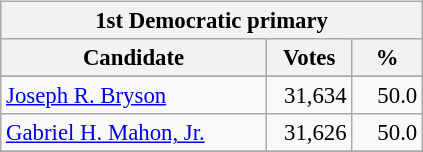<table class="wikitable" align="left" style="margin: 1em 1em 1em 0; font-size: 95%;">
<tr>
<th colspan="3">1st Democratic primary</th>
</tr>
<tr>
<th colspan="1" style="width: 170px">Candidate</th>
<th style="width: 50px">Votes</th>
<th style="width: 40px">%</th>
</tr>
<tr>
</tr>
<tr>
<td><a href='#'>Joseph R. Bryson</a></td>
<td align="right">31,634</td>
<td align="right">50.0</td>
</tr>
<tr>
<td><a href='#'>Gabriel H. Mahon, Jr.</a></td>
<td align="right">31,626</td>
<td align="right">50.0</td>
</tr>
<tr>
</tr>
</table>
